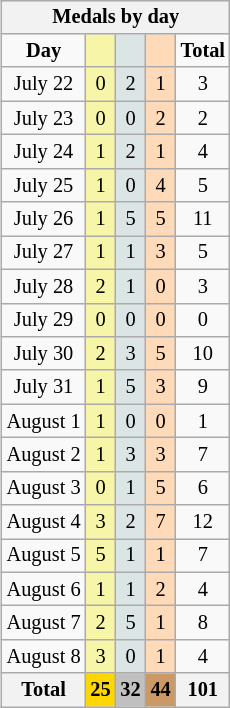<table class="wikitable" style="font-size:85%; float:right">
<tr align=center>
<th colspan=7><strong>Medals by day</strong></th>
</tr>
<tr align=center>
<td><strong>Day</strong></td>
<td style="background:#f7f6a8;"></td>
<td style="background:#dce5e5;"></td>
<td style="background:#ffdab9;"></td>
<td><strong>Total</strong></td>
</tr>
<tr align=center>
<td>July 22</td>
<td style="background:#f7f6a8;">0</td>
<td style="background:#dce5e5;">2</td>
<td style="background:#ffdab9;">1</td>
<td>3</td>
</tr>
<tr align=center>
<td>July 23</td>
<td style="background:#f7f6a8;">0</td>
<td style="background:#dce5e5;">0</td>
<td style="background:#ffdab9;">2</td>
<td>2</td>
</tr>
<tr align=center>
<td>July 24</td>
<td style="background:#f7f6a8;">1</td>
<td style="background:#dce5e5;">2</td>
<td style="background:#ffdab9;">1</td>
<td>4</td>
</tr>
<tr align=center>
<td>July 25</td>
<td style="background:#f7f6a8;">1</td>
<td style="background:#dce5e5;">0</td>
<td style="background:#ffdab9;">4</td>
<td>5</td>
</tr>
<tr align=center>
<td>July 26</td>
<td style="background:#f7f6a8;">1</td>
<td style="background:#dce5e5;">5</td>
<td style="background:#ffdab9;">5</td>
<td>11</td>
</tr>
<tr align=center>
<td>July 27</td>
<td style="background:#f7f6a8;">1</td>
<td style="background:#dce5e5;">1</td>
<td style="background:#ffdab9;">3</td>
<td>5</td>
</tr>
<tr align=center>
<td>July 28</td>
<td style="background:#f7f6a8;">2</td>
<td style="background:#dce5e5;">1</td>
<td style="background:#ffdab9;">0</td>
<td>3</td>
</tr>
<tr align=center>
<td>July 29</td>
<td style="background:#f7f6a8;">0</td>
<td style="background:#dce5e5;">0</td>
<td style="background:#ffdab9;">0</td>
<td>0</td>
</tr>
<tr align=center>
<td>July 30</td>
<td style="background:#f7f6a8;">2</td>
<td style="background:#dce5e5;">3</td>
<td style="background:#ffdab9;">5</td>
<td>10</td>
</tr>
<tr align=center>
<td>July 31</td>
<td style="background:#f7f6a8;">1</td>
<td style="background:#dce5e5;">5</td>
<td style="background:#ffdab9;">3</td>
<td>9</td>
</tr>
<tr align=center>
<td>August 1</td>
<td style="background:#f7f6a8;">1</td>
<td style="background:#dce5e5;">0</td>
<td style="background:#ffdab9;">0</td>
<td>1</td>
</tr>
<tr align=center>
<td>August 2</td>
<td style="background:#f7f6a8;">1</td>
<td style="background:#dce5e5;">3</td>
<td style="background:#ffdab9;">3</td>
<td>7</td>
</tr>
<tr align=center>
<td>August 3</td>
<td style="background:#f7f6a8;">0</td>
<td style="background:#dce5e5;">1</td>
<td style="background:#ffdab9;">5</td>
<td>6</td>
</tr>
<tr align=center>
<td>August 4</td>
<td style="background:#f7f6a8;">3</td>
<td style="background:#dce5e5;">2</td>
<td style="background:#ffdab9;">7</td>
<td>12</td>
</tr>
<tr align=center>
<td>August 5</td>
<td style="background:#f7f6a8;">5</td>
<td style="background:#dce5e5;">1</td>
<td style="background:#ffdab9;">1</td>
<td>7</td>
</tr>
<tr align=center>
<td>August 6</td>
<td style="background:#f7f6a8;">1</td>
<td style="background:#dce5e5;">1</td>
<td style="background:#ffdab9;">2</td>
<td>4</td>
</tr>
<tr align=center>
<td>August 7</td>
<td style="background:#f7f6a8;">2</td>
<td style="background:#dce5e5;">5</td>
<td style="background:#ffdab9;">1</td>
<td>8</td>
</tr>
<tr align=center>
<td>August 8</td>
<td style="background:#f7f6a8;">3</td>
<td style="background:#dce5e5;">0</td>
<td style="background:#ffdab9;">1</td>
<td>4</td>
</tr>
<tr align=center>
<th><strong>Total</strong></th>
<th style="background:gold;"><strong>25</strong></th>
<th style="background:silver;"><strong>32</strong></th>
<th style="background:#c96;"><strong>44</strong></th>
<th><strong>101</strong></th>
</tr>
</table>
